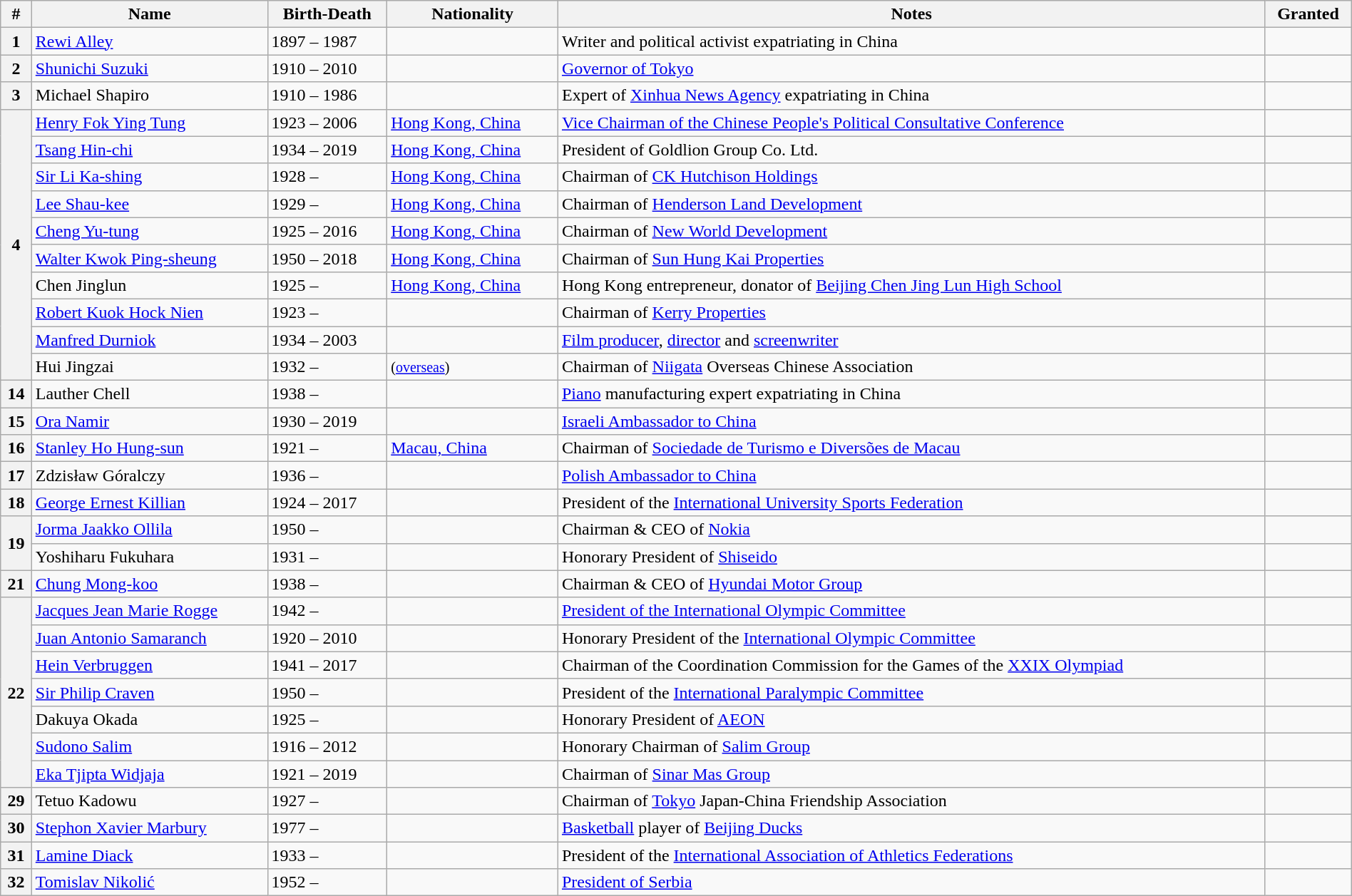<table width=100%; class="wikitable">
<tr>
<th>#</th>
<th>Name</th>
<th>Birth-Death</th>
<th>Nationality</th>
<th>Notes</th>
<th>Granted</th>
</tr>
<tr>
<th>1</th>
<td><a href='#'>Rewi Alley</a></td>
<td>1897 – 1987</td>
<td></td>
<td>Writer and political activist expatriating in China</td>
<td></td>
</tr>
<tr>
<th>2</th>
<td><a href='#'>Shunichi Suzuki</a></td>
<td>1910 – 2010</td>
<td></td>
<td><a href='#'>Governor of Tokyo</a></td>
<td></td>
</tr>
<tr>
<th>3</th>
<td>Michael Shapiro</td>
<td>1910 – 1986</td>
<td></td>
<td>Expert of <a href='#'>Xinhua News Agency</a> expatriating in China</td>
<td></td>
</tr>
<tr>
<th rowspan=10>4</th>
<td><a href='#'>Henry Fok Ying Tung</a></td>
<td>1923 – 2006</td>
<td> <a href='#'>Hong Kong, China</a></td>
<td><a href='#'>Vice Chairman of the Chinese People's Political Consultative Conference</a></td>
<td></td>
</tr>
<tr>
<td><a href='#'>Tsang Hin-chi</a></td>
<td>1934 – 2019</td>
<td> <a href='#'>Hong Kong, China</a></td>
<td>President of Goldlion Group Co. Ltd.</td>
<td></td>
</tr>
<tr>
<td><a href='#'>Sir Li Ka-shing</a></td>
<td>1928 –</td>
<td> <a href='#'>Hong Kong, China</a></td>
<td>Chairman of <a href='#'>CK Hutchison Holdings</a></td>
<td></td>
</tr>
<tr>
<td><a href='#'>Lee Shau-kee</a></td>
<td>1929 –</td>
<td> <a href='#'>Hong Kong, China</a></td>
<td>Chairman of <a href='#'>Henderson Land Development</a></td>
<td></td>
</tr>
<tr>
<td><a href='#'>Cheng Yu-tung</a></td>
<td>1925 – 2016</td>
<td> <a href='#'>Hong Kong, China</a></td>
<td>Chairman of <a href='#'>New World Development</a></td>
<td></td>
</tr>
<tr>
<td><a href='#'>Walter Kwok Ping-sheung</a></td>
<td>1950 – 2018</td>
<td> <a href='#'>Hong Kong, China</a></td>
<td>Chairman of <a href='#'>Sun Hung Kai Properties</a></td>
<td></td>
</tr>
<tr>
<td>Chen Jinglun</td>
<td>1925 –</td>
<td> <a href='#'>Hong Kong, China</a></td>
<td>Hong Kong entrepreneur, donator of <a href='#'>Beijing Chen Jing Lun High School</a></td>
<td></td>
</tr>
<tr>
<td><a href='#'>Robert Kuok Hock Nien</a></td>
<td>1923 –</td>
<td></td>
<td>Chairman of <a href='#'>Kerry Properties</a></td>
<td></td>
</tr>
<tr>
<td><a href='#'>Manfred Durniok</a></td>
<td>1934 – 2003</td>
<td></td>
<td><a href='#'>Film producer</a>, <a href='#'>director</a> and <a href='#'>screenwriter</a></td>
<td></td>
</tr>
<tr>
<td>Hui Jingzai</td>
<td>1932 –</td>
<td> <small>(<a href='#'>overseas</a>)</small></td>
<td>Chairman of <a href='#'>Niigata</a> Overseas Chinese Association</td>
<td></td>
</tr>
<tr>
<th>14</th>
<td>Lauther Chell</td>
<td>1938 –</td>
<td></td>
<td><a href='#'>Piano</a> manufacturing expert expatriating in China</td>
<td></td>
</tr>
<tr>
<th>15</th>
<td><a href='#'>Ora Namir</a></td>
<td>1930 – 2019</td>
<td></td>
<td><a href='#'>Israeli Ambassador to China</a></td>
<td></td>
</tr>
<tr>
<th>16</th>
<td><a href='#'>Stanley Ho Hung-sun</a></td>
<td>1921 –</td>
<td> <a href='#'>Macau, China</a></td>
<td>Chairman of <a href='#'>Sociedade de Turismo e Diversões de Macau</a></td>
<td></td>
</tr>
<tr>
<th>17</th>
<td>Zdzisław Góralczy</td>
<td>1936 –</td>
<td></td>
<td><a href='#'>Polish Ambassador to China</a></td>
<td></td>
</tr>
<tr>
<th>18</th>
<td><a href='#'>George Ernest Killian</a></td>
<td>1924 – 2017</td>
<td></td>
<td>President of the <a href='#'>International University Sports Federation</a></td>
<td></td>
</tr>
<tr>
<th rowspan=2>19</th>
<td><a href='#'>Jorma Jaakko Ollila</a></td>
<td>1950 –</td>
<td></td>
<td>Chairman & CEO of <a href='#'>Nokia</a></td>
<td></td>
</tr>
<tr>
<td>Yoshiharu Fukuhara</td>
<td>1931 –</td>
<td></td>
<td>Honorary President of <a href='#'>Shiseido</a></td>
<td></td>
</tr>
<tr>
<th>21</th>
<td><a href='#'>Chung Mong-koo</a></td>
<td>1938 –</td>
<td></td>
<td>Chairman & CEO of <a href='#'>Hyundai Motor Group</a></td>
<td></td>
</tr>
<tr>
<th rowspan=7>22</th>
<td><a href='#'>Jacques Jean Marie Rogge</a></td>
<td>1942 –</td>
<td></td>
<td><a href='#'>President of the International Olympic Committee</a></td>
<td></td>
</tr>
<tr>
<td><a href='#'>Juan Antonio Samaranch</a></td>
<td>1920 – 2010</td>
<td></td>
<td>Honorary President of the <a href='#'>International Olympic Committee</a></td>
<td></td>
</tr>
<tr>
<td><a href='#'>Hein Verbruggen</a></td>
<td>1941 – 2017</td>
<td></td>
<td>Chairman of the Coordination Commission for the Games of the <a href='#'>XXIX Olympiad</a></td>
<td></td>
</tr>
<tr>
<td><a href='#'>Sir Philip Craven</a></td>
<td>1950 –</td>
<td></td>
<td>President of the <a href='#'>International Paralympic Committee</a></td>
<td></td>
</tr>
<tr>
<td>Dakuya Okada</td>
<td>1925 –</td>
<td></td>
<td>Honorary President of <a href='#'>AEON</a></td>
<td></td>
</tr>
<tr>
<td><a href='#'>Sudono Salim</a></td>
<td>1916 – 2012</td>
<td></td>
<td>Honorary Chairman of <a href='#'>Salim Group</a></td>
<td></td>
</tr>
<tr>
<td><a href='#'>Eka Tjipta Widjaja</a></td>
<td>1921 – 2019</td>
<td></td>
<td>Chairman of <a href='#'>Sinar Mas Group</a></td>
<td></td>
</tr>
<tr>
<th>29</th>
<td>Tetuo Kadowu</td>
<td>1927 –</td>
<td></td>
<td>Chairman of <a href='#'>Tokyo</a> Japan-China Friendship Association</td>
<td></td>
</tr>
<tr>
<th>30</th>
<td><a href='#'>Stephon Xavier Marbury</a></td>
<td>1977 –</td>
<td></td>
<td><a href='#'>Basketball</a> player of <a href='#'>Beijing Ducks</a></td>
<td></td>
</tr>
<tr>
<th>31</th>
<td><a href='#'>Lamine Diack</a></td>
<td>1933 –</td>
<td></td>
<td>President of the <a href='#'>International Association of Athletics Federations</a></td>
<td></td>
</tr>
<tr>
<th>32</th>
<td><a href='#'>Tomislav Nikolić</a></td>
<td>1952 –</td>
<td></td>
<td><a href='#'>President of Serbia</a></td>
<td></td>
</tr>
</table>
